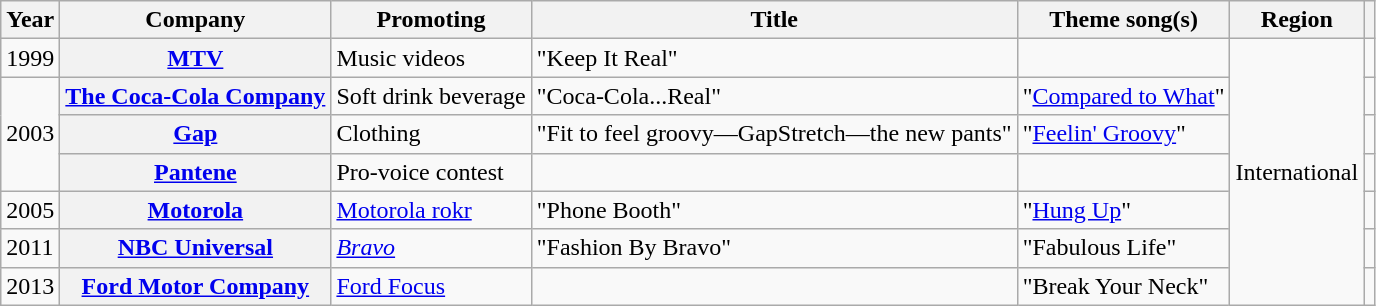<table class="wikitable sortable plainrowheaders">
<tr>
<th scope="col">Year</th>
<th scope="col">Company</th>
<th scope="col">Promoting</th>
<th scope="col">Title</th>
<th scope="col">Theme song(s)</th>
<th scope="col">Region</th>
<th scope="col" class="unsortable"></th>
</tr>
<tr>
<td>1999</td>
<th scope="row"><a href='#'>MTV</a></th>
<td>Music videos</td>
<td>"Keep It Real"</td>
<td></td>
<td rowspan="7">International</td>
<td style="text-align: center;"></td>
</tr>
<tr>
<td rowspan="3">2003</td>
<th scope="row"><a href='#'>The Coca-Cola Company</a></th>
<td>Soft drink beverage</td>
<td>"Coca-Cola...Real"</td>
<td>"<a href='#'>Compared to What</a>"</td>
<td style="text-align: center;"></td>
</tr>
<tr>
<th scope="row"><a href='#'>Gap</a></th>
<td>Clothing</td>
<td>"Fit to feel groovy—GapStretch—the new pants"</td>
<td>"<a href='#'>Feelin' Groovy</a>"</td>
<td style="text-align: center;"></td>
</tr>
<tr>
<th scope="row"><a href='#'>Pantene</a></th>
<td>Pro-voice contest</td>
<td></td>
<td></td>
<td style="text-align: center;"></td>
</tr>
<tr>
<td>2005</td>
<th scope="row"><a href='#'>Motorola</a></th>
<td><a href='#'>Motorola rokr</a></td>
<td>"Phone Booth"</td>
<td>"<a href='#'>Hung Up</a>"</td>
<td style="text-align: center;"></td>
</tr>
<tr>
<td>2011</td>
<th scope="row"><a href='#'>NBC Universal</a></th>
<td><em><a href='#'>Bravo</a></em></td>
<td>"Fashion By Bravo"</td>
<td>"Fabulous Life"</td>
<td style="text-align: center;"></td>
</tr>
<tr>
<td>2013</td>
<th scope="row"><a href='#'>Ford Motor Company</a></th>
<td><a href='#'>Ford Focus</a></td>
<td></td>
<td>"Break Your Neck"</td>
<td style="text-align: center;"></td>
</tr>
</table>
